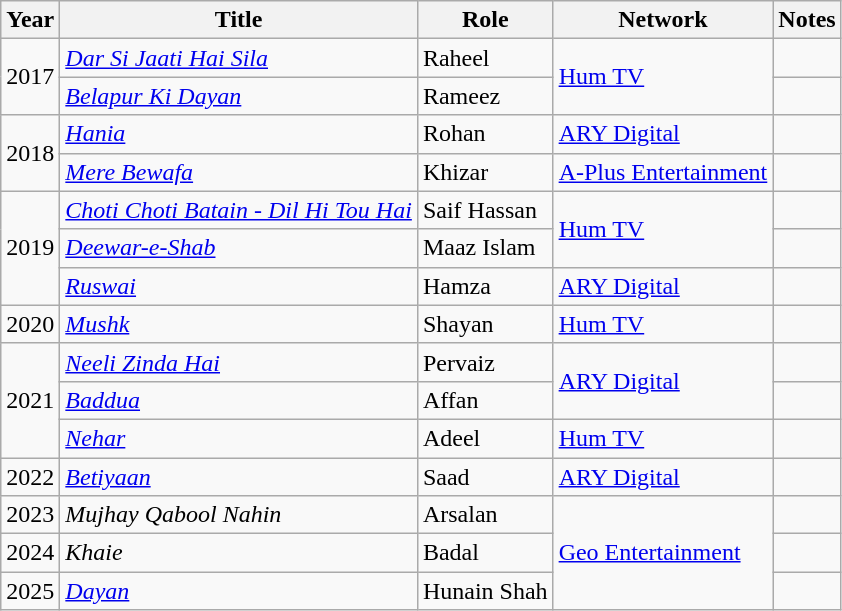<table class="wikitable sortable plainrowheaders">
<tr style="text-align:center;">
<th scope="col">Year</th>
<th scope="col">Title</th>
<th scope="col">Role</th>
<th>Network</th>
<th scope="col">Notes</th>
</tr>
<tr>
<td rowspan="2">2017</td>
<td><em><a href='#'>Dar Si Jaati Hai Sila</a></em></td>
<td>Raheel</td>
<td rowspan="2"><a href='#'>Hum TV</a></td>
<td></td>
</tr>
<tr>
<td><em><a href='#'>Belapur Ki Dayan</a></em></td>
<td>Rameez</td>
<td></td>
</tr>
<tr>
<td rowspan="2">2018</td>
<td><em><a href='#'>Hania</a></em></td>
<td>Rohan</td>
<td><a href='#'>ARY Digital</a></td>
<td></td>
</tr>
<tr>
<td><em><a href='#'>Mere Bewafa</a></em></td>
<td>Khizar</td>
<td><a href='#'>A-Plus Entertainment</a></td>
<td></td>
</tr>
<tr>
<td rowspan="3">2019</td>
<td><em><a href='#'>Choti Choti Batain - Dil Hi Tou Hai</a></em></td>
<td>Saif Hassan</td>
<td rowspan="2"><a href='#'>Hum TV</a></td>
<td></td>
</tr>
<tr>
<td><em><a href='#'>Deewar-e-Shab</a></em></td>
<td>Maaz Islam</td>
<td></td>
</tr>
<tr>
<td><em><a href='#'>Ruswai</a></em></td>
<td>Hamza</td>
<td><a href='#'>ARY Digital</a></td>
<td></td>
</tr>
<tr>
<td>2020</td>
<td><em><a href='#'>Mushk</a></em></td>
<td>Shayan</td>
<td><a href='#'>Hum TV</a></td>
<td></td>
</tr>
<tr>
<td rowspan="3">2021</td>
<td><em><a href='#'>Neeli Zinda Hai</a></em></td>
<td>Pervaiz</td>
<td rowspan="2"><a href='#'>ARY Digital</a></td>
<td></td>
</tr>
<tr>
<td><em><a href='#'>Baddua</a></em></td>
<td>Affan</td>
<td></td>
</tr>
<tr>
<td><em><a href='#'>Nehar</a></em></td>
<td>Adeel</td>
<td><a href='#'>Hum TV</a></td>
<td></td>
</tr>
<tr>
<td>2022</td>
<td><em><a href='#'>Betiyaan</a></em></td>
<td>Saad</td>
<td><a href='#'>ARY Digital</a></td>
<td></td>
</tr>
<tr>
<td>2023</td>
<td><em>Mujhay Qabool Nahin</em></td>
<td>Arsalan</td>
<td rowspan="3"><a href='#'>Geo Entertainment</a></td>
<td></td>
</tr>
<tr>
<td>2024</td>
<td><em>Khaie</em></td>
<td>Badal</td>
<td></td>
</tr>
<tr>
<td>2025</td>
<td><em><a href='#'>Dayan</a></em></td>
<td>Hunain Shah</td>
<td></td>
</tr>
</table>
